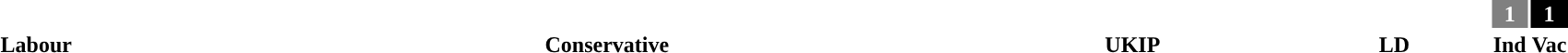<table style="width:100%; text-align:center;">
<tr style="color:white;">
<td style="background-color:"><strong>22</strong></td>
<td style="background-color:"><strong>11</strong></td>
<td style="background-color:"><strong>5</strong></td>
<td style="background-color:"><strong>1</strong></td>
<td style="background-color:gray; width:2%;"><strong>1</strong></td>
<td style="background-color:black; width:2%;"><strong>1</strong></td>
</tr>
<tr>
<td><span><strong>Labour</strong></span></td>
<td><span><strong>Conservative</strong></span></td>
<td><span><strong>UKIP</strong></span></td>
<td><span><strong>LD</strong></span></td>
<td><span><strong>Ind</strong></span></td>
<td><span><strong>Vac</strong></span></td>
</tr>
</table>
